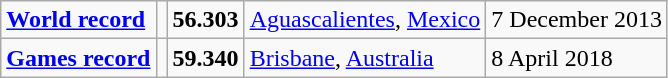<table class="wikitable">
<tr>
<td><a href='#'><strong>World record</strong></a></td>
<td></td>
<td><strong>56.303</strong></td>
<td><a href='#'>Aguascalientes</a>, <a href='#'>Mexico</a></td>
<td>7 December 2013</td>
</tr>
<tr>
<td><a href='#'><strong>Games record</strong></a></td>
<td></td>
<td><strong>59.340</strong></td>
<td><a href='#'>Brisbane</a>, <a href='#'>Australia</a></td>
<td>8 April 2018</td>
</tr>
</table>
